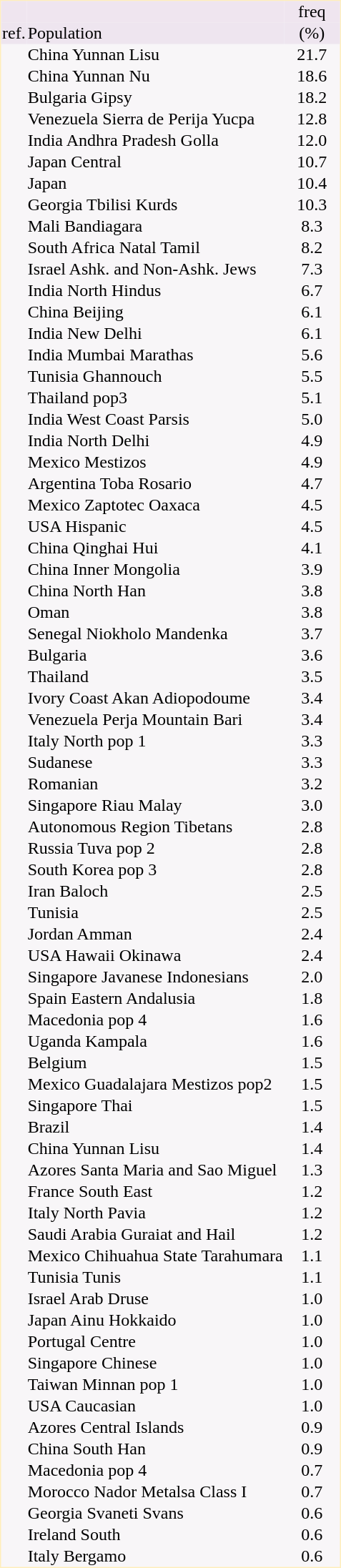<table border="0" cellspacing="0" cellpadding="1" align="left" style="text-align:center; margin-right: 3em;  border:1px #ffeebb solid; background:#f8f6f8; ">
<tr style="background:#efe5ef">
<td></td>
<td></td>
<td>freq</td>
</tr>
<tr style="background:#eee5ef">
<td>ref.</td>
<td align="left">Population</td>
<td style="width:50px">(%)</td>
</tr>
<tr>
<td></td>
<td align="left">China Yunnan Lisu</td>
<td>21.7</td>
</tr>
<tr>
<td></td>
<td align="left">China Yunnan Nu</td>
<td>18.6</td>
</tr>
<tr>
<td></td>
<td align="left">Bulgaria Gipsy</td>
<td>18.2</td>
</tr>
<tr>
<td></td>
<td align="left">Venezuela Sierra de Perija Yucpa</td>
<td>12.8</td>
</tr>
<tr>
<td></td>
<td align="left">India Andhra Pradesh Golla</td>
<td>12.0</td>
</tr>
<tr>
<td></td>
<td align="left">Japan Central</td>
<td>10.7</td>
</tr>
<tr>
<td></td>
<td align="left">Japan</td>
<td>10.4</td>
</tr>
<tr>
<td></td>
<td align="left">Georgia Tbilisi Kurds</td>
<td>10.3</td>
</tr>
<tr>
<td></td>
<td align="left">Mali Bandiagara</td>
<td>8.3</td>
</tr>
<tr>
<td></td>
<td align="left">South Africa Natal Tamil</td>
<td>8.2</td>
</tr>
<tr>
<td></td>
<td align="left">Israel Ashk. and Non-Ashk. Jews</td>
<td>7.3</td>
</tr>
<tr>
<td></td>
<td align="left">India North Hindus</td>
<td>6.7</td>
</tr>
<tr>
<td></td>
<td align="left">China Beijing</td>
<td>6.1</td>
</tr>
<tr>
<td></td>
<td align="left">India New Delhi</td>
<td>6.1</td>
</tr>
<tr>
<td></td>
<td align="left">India Mumbai Marathas</td>
<td>5.6</td>
</tr>
<tr>
<td></td>
<td align="left">Tunisia Ghannouch</td>
<td>5.5</td>
</tr>
<tr>
<td></td>
<td align="left">Thailand pop3</td>
<td>5.1</td>
</tr>
<tr>
<td></td>
<td align="left">India West Coast Parsis</td>
<td>5.0</td>
</tr>
<tr>
<td></td>
<td align="left">India North Delhi</td>
<td>4.9</td>
</tr>
<tr>
<td></td>
<td align="left">Mexico Mestizos</td>
<td>4.9</td>
</tr>
<tr>
<td></td>
<td align="left">Argentina Toba Rosario</td>
<td>4.7</td>
</tr>
<tr>
<td></td>
<td align="left">Mexico Zaptotec Oaxaca</td>
<td>4.5</td>
</tr>
<tr>
<td></td>
<td align="left">USA Hispanic</td>
<td>4.5</td>
</tr>
<tr>
<td></td>
<td align="left">China Qinghai Hui</td>
<td>4.1</td>
</tr>
<tr>
<td></td>
<td align="left">China Inner Mongolia</td>
<td>3.9</td>
</tr>
<tr>
<td></td>
<td align="left">China North Han</td>
<td>3.8</td>
</tr>
<tr>
<td></td>
<td align="left">Oman</td>
<td>3.8</td>
</tr>
<tr>
<td></td>
<td align="left">Senegal Niokholo Mandenka</td>
<td>3.7</td>
</tr>
<tr>
<td></td>
<td align="left">Bulgaria</td>
<td>3.6</td>
</tr>
<tr>
<td></td>
<td align="left">Thailand</td>
<td>3.5</td>
</tr>
<tr>
<td></td>
<td align="left">Ivory Coast Akan Adiopodoume</td>
<td>3.4</td>
</tr>
<tr>
<td></td>
<td align="left">Venezuela Perja Mountain Bari</td>
<td>3.4</td>
</tr>
<tr>
<td></td>
<td align="left">Italy North pop 1</td>
<td>3.3</td>
</tr>
<tr>
<td></td>
<td align="left">Sudanese</td>
<td>3.3</td>
</tr>
<tr>
<td></td>
<td align="left">Romanian</td>
<td>3.2</td>
</tr>
<tr>
<td></td>
<td align="left">Singapore Riau Malay</td>
<td>3.0</td>
</tr>
<tr>
<td></td>
<td align="left">Autonomous Region Tibetans</td>
<td>2.8</td>
</tr>
<tr>
<td></td>
<td align="left">Russia Tuva pop 2</td>
<td>2.8</td>
</tr>
<tr>
<td></td>
<td align="left">South Korea pop 3</td>
<td>2.8</td>
</tr>
<tr>
<td></td>
<td align="left">Iran Baloch</td>
<td>2.5</td>
</tr>
<tr>
<td></td>
<td align="left">Tunisia</td>
<td>2.5</td>
</tr>
<tr>
<td></td>
<td align="left">Jordan Amman</td>
<td>2.4</td>
</tr>
<tr>
<td></td>
<td align="left">USA Hawaii Okinawa</td>
<td>2.4</td>
</tr>
<tr>
<td></td>
<td align="left">Singapore Javanese Indonesians</td>
<td>2.0</td>
</tr>
<tr>
<td></td>
<td align="left">Spain Eastern Andalusia</td>
<td>1.8</td>
</tr>
<tr>
<td></td>
<td align="left">Macedonia pop 4</td>
<td>1.6</td>
</tr>
<tr>
<td></td>
<td align="left">Uganda Kampala</td>
<td>1.6</td>
</tr>
<tr>
<td></td>
<td align="left">Belgium</td>
<td>1.5</td>
</tr>
<tr>
<td></td>
<td align="left">Mexico Guadalajara Mestizos pop2</td>
<td>1.5</td>
</tr>
<tr>
<td></td>
<td align="left">Singapore Thai</td>
<td>1.5</td>
</tr>
<tr>
<td></td>
<td align="left">Brazil</td>
<td>1.4</td>
</tr>
<tr>
<td></td>
<td align="left">China Yunnan Lisu</td>
<td>1.4</td>
</tr>
<tr>
<td></td>
<td align="left">Azores Santa Maria and Sao Miguel</td>
<td>1.3</td>
</tr>
<tr>
<td></td>
<td align="left">France South East</td>
<td>1.2</td>
</tr>
<tr>
<td></td>
<td align="left">Italy North Pavia</td>
<td>1.2</td>
</tr>
<tr>
<td></td>
<td align="left">Saudi Arabia Guraiat and Hail</td>
<td>1.2</td>
</tr>
<tr>
<td></td>
<td align="left">Mexico Chihuahua State Tarahumara</td>
<td>1.1</td>
</tr>
<tr>
<td></td>
<td align="left">Tunisia Tunis</td>
<td>1.1</td>
</tr>
<tr>
<td></td>
<td align="left">Israel Arab Druse</td>
<td>1.0</td>
</tr>
<tr>
<td></td>
<td align="left">Japan Ainu Hokkaido</td>
<td>1.0</td>
</tr>
<tr>
<td></td>
<td align="left">Portugal Centre</td>
<td>1.0</td>
</tr>
<tr>
<td></td>
<td align="left">Singapore Chinese</td>
<td>1.0</td>
</tr>
<tr>
<td></td>
<td align="left">Taiwan Minnan pop 1</td>
<td>1.0</td>
</tr>
<tr>
<td></td>
<td align="left">USA Caucasian</td>
<td>1.0</td>
</tr>
<tr>
<td></td>
<td align="left">Azores Central Islands</td>
<td>0.9</td>
</tr>
<tr>
<td></td>
<td align="left">China South Han</td>
<td>0.9</td>
</tr>
<tr>
<td></td>
<td align="left">Macedonia pop 4</td>
<td>0.7</td>
</tr>
<tr>
<td></td>
<td align="left">Morocco Nador Metalsa Class I</td>
<td>0.7</td>
</tr>
<tr>
<td></td>
<td align="left">Georgia Svaneti Svans</td>
<td>0.6</td>
</tr>
<tr>
<td></td>
<td align="left">Ireland South</td>
<td>0.6</td>
</tr>
<tr>
<td></td>
<td align="left">Italy Bergamo</td>
<td>0.6</td>
</tr>
</table>
